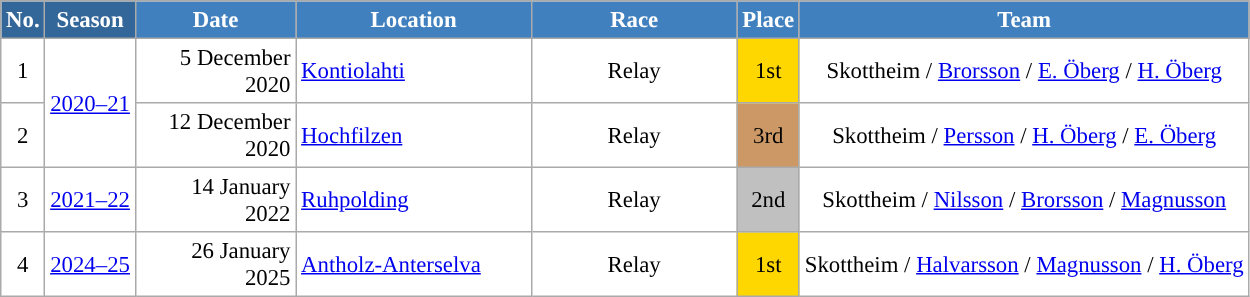<table class="wikitable sortable" style="font-size:95%; text-align:center; border:grey solid 1px; border-collapse:collapse; background:#ffffff;">
<tr style="background:#efefef;">
<th style="background-color:#369; color:white;">No.</th>
<th style="background-color:#369; color:white;">Season</th>
<th style="background-color:#4180be; color:white; width:100px;">Date</th>
<th style="background-color:#4180be; color:white; width:150px;">Location</th>
<th style="background-color:#4180be; color:white; width:130px;">Race</th>
<th style="background-color:#4180be; color:white;">Place</th>
<th style="background-color:#4180be; color:white;">Team</th>
</tr>
<tr>
<td align=center>1</td>
<td rowspan=2 align=center><a href='#'>2020–21</a></td>
<td align=right>5 December 2020</td>
<td align=left> <a href='#'>Kontiolahti</a></td>
<td>Relay</td>
<td bgcolor="gold">1st</td>
<td>Skottheim / <a href='#'>Brorsson</a> / <a href='#'>E. Öberg</a> / <a href='#'>H. Öberg</a></td>
</tr>
<tr>
<td align=center>2</td>
<td align=right>12 December 2020</td>
<td align=left> <a href='#'>Hochfilzen</a></td>
<td>Relay</td>
<td bgcolor="cc9966">3rd</td>
<td>Skottheim / <a href='#'>Persson</a> / <a href='#'>H. Öberg</a> / <a href='#'>E. Öberg</a></td>
</tr>
<tr>
<td align=center>3</td>
<td rowspan=1 align=center><a href='#'>2021–22</a></td>
<td align=right>14 January 2022</td>
<td align=left> <a href='#'>Ruhpolding</a></td>
<td>Relay</td>
<td bgcolor="silver">2nd</td>
<td>Skottheim / <a href='#'>Nilsson</a> / <a href='#'>Brorsson</a> / <a href='#'>Magnusson</a></td>
</tr>
<tr>
<td align=center>4</td>
<td rowspan=1 align=center><a href='#'>2024–25</a></td>
<td align=right>26 January 2025</td>
<td align=left> <a href='#'>Antholz-Anterselva</a></td>
<td>Relay</td>
<td bgcolor="gold">1st</td>
<td>Skottheim / <a href='#'>Halvarsson</a> / <a href='#'>Magnusson</a> / <a href='#'>H. Öberg</a></td>
</tr>
</table>
